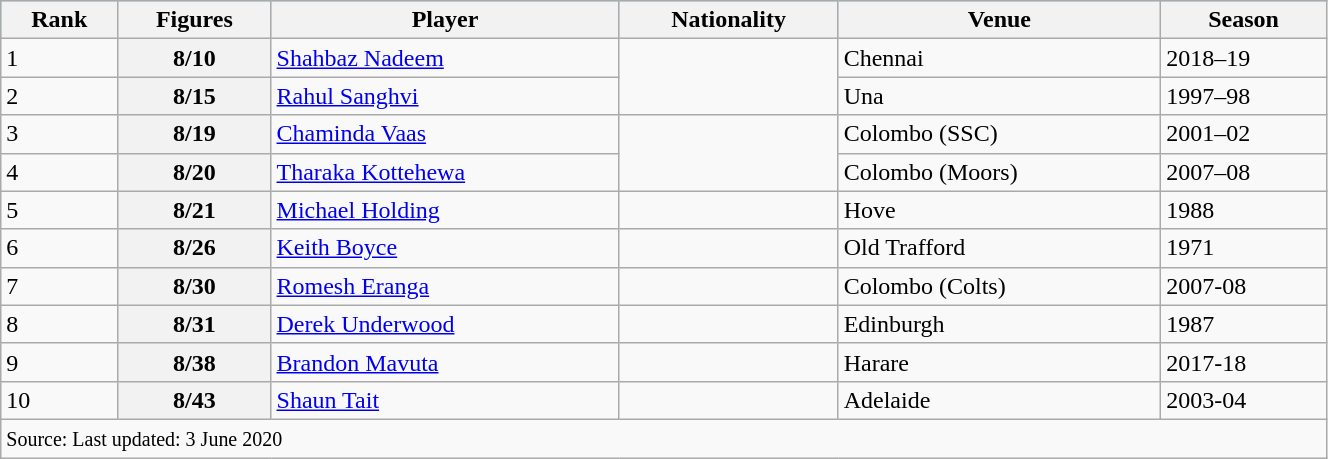<table class="wikitable" width=70%>
<tr bgcolor=#87cefa>
<th>Rank</th>
<th>Figures</th>
<th>Player</th>
<th>Nationality</th>
<th>Venue</th>
<th>Season</th>
</tr>
<tr>
<td>1</td>
<th>8/10</th>
<td><a href='#'>Shahbaz Nadeem</a></td>
<td rowspan=2></td>
<td>Chennai</td>
<td>2018–19</td>
</tr>
<tr>
<td>2</td>
<th>8/15</th>
<td><a href='#'>Rahul Sanghvi</a></td>
<td>Una</td>
<td>1997–98</td>
</tr>
<tr>
<td>3</td>
<th>8/19</th>
<td><a href='#'>Chaminda Vaas</a></td>
<td rowspan=2></td>
<td>Colombo (SSC)</td>
<td>2001–02</td>
</tr>
<tr>
<td>4</td>
<th>8/20</th>
<td><a href='#'>Tharaka Kottehewa</a></td>
<td>Colombo (Moors)</td>
<td>2007–08</td>
</tr>
<tr>
<td>5</td>
<th>8/21</th>
<td><a href='#'>Michael Holding</a></td>
<td></td>
<td>Hove</td>
<td>1988</td>
</tr>
<tr>
<td>6</td>
<th>8/26</th>
<td><a href='#'>Keith Boyce</a></td>
<td></td>
<td>Old Trafford</td>
<td>1971</td>
</tr>
<tr>
<td>7</td>
<th>8/30</th>
<td><a href='#'>Romesh Eranga</a></td>
<td></td>
<td>Colombo (Colts)</td>
<td>2007-08</td>
</tr>
<tr>
<td>8</td>
<th>8/31</th>
<td><a href='#'>Derek Underwood</a></td>
<td></td>
<td>Edinburgh</td>
<td>1987</td>
</tr>
<tr>
<td>9</td>
<th>8/38</th>
<td><a href='#'>Brandon Mavuta</a></td>
<td></td>
<td>Harare</td>
<td>2017-18</td>
</tr>
<tr>
<td>10</td>
<th>8/43</th>
<td><a href='#'>Shaun Tait</a></td>
<td></td>
<td>Adelaide</td>
<td>2003-04</td>
</tr>
<tr>
<td colspan="6"><small>Source:  Last updated: 3 June 2020</small></td>
</tr>
</table>
